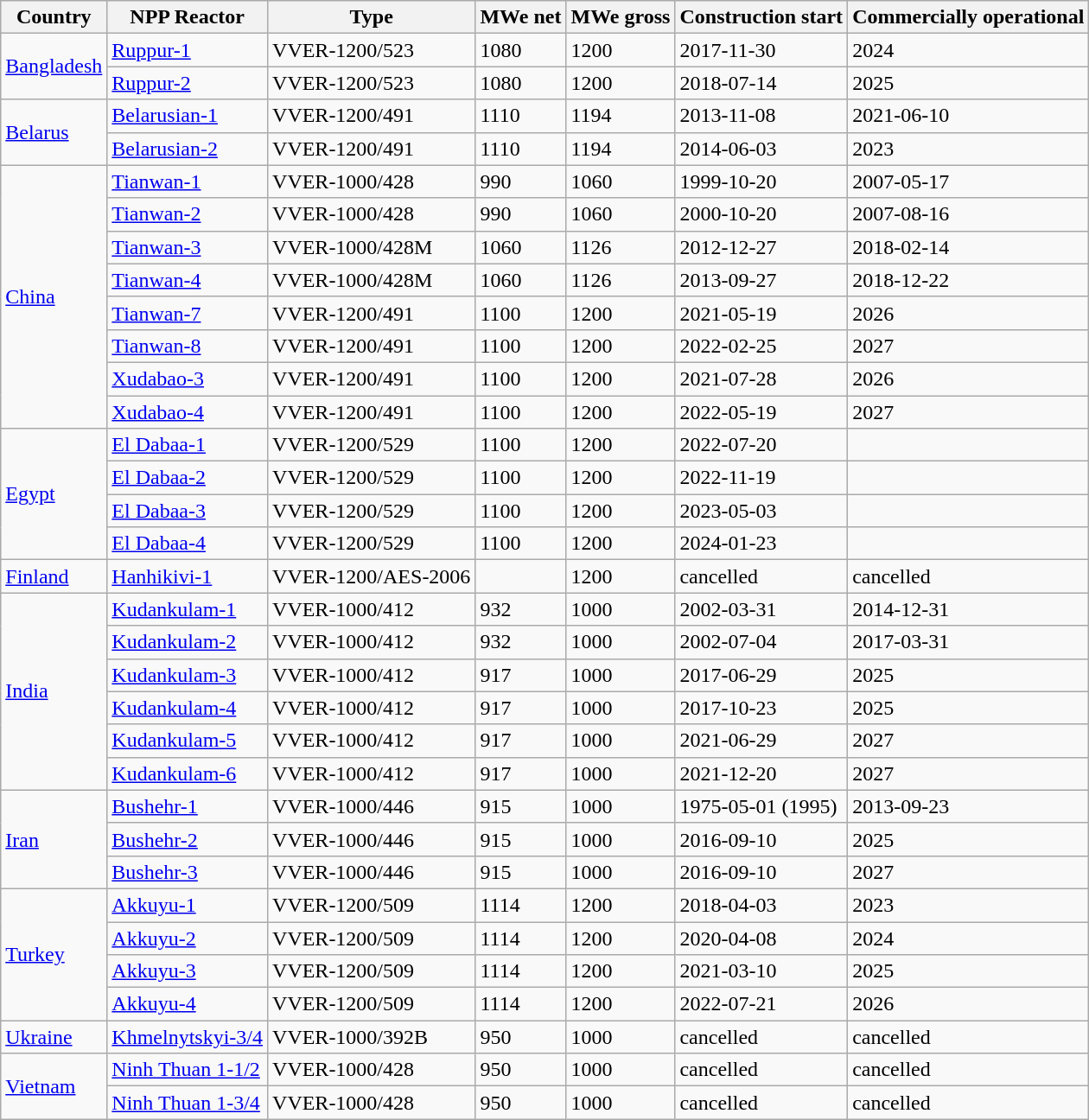<table class="wikitable">
<tr>
<th>Country</th>
<th>NPP Reactor</th>
<th>Type</th>
<th>MWe net</th>
<th>MWe gross</th>
<th>Construction start</th>
<th>Commercially operational</th>
</tr>
<tr>
<td rowspan="2"><a href='#'>Bangladesh</a></td>
<td><a href='#'>Ruppur-1</a></td>
<td>VVER-1200/523</td>
<td>1080</td>
<td>1200</td>
<td>2017-11-30</td>
<td>2024</td>
</tr>
<tr>
<td><a href='#'>Ruppur-2</a></td>
<td>VVER-1200/523</td>
<td>1080</td>
<td>1200</td>
<td>2018-07-14</td>
<td>2025</td>
</tr>
<tr>
<td rowspan="2"><a href='#'>Belarus</a></td>
<td><a href='#'>Belarusian-1</a></td>
<td>VVER-1200/491</td>
<td>1110</td>
<td>1194</td>
<td>2013-11-08</td>
<td>2021-06-10</td>
</tr>
<tr>
<td><a href='#'>Belarusian-2</a></td>
<td>VVER-1200/491</td>
<td>1110</td>
<td>1194</td>
<td>2014-06-03</td>
<td>2023</td>
</tr>
<tr>
<td rowspan="8"><a href='#'>China</a></td>
<td><a href='#'>Tianwan-1</a></td>
<td>VVER-1000/428</td>
<td>990</td>
<td>1060</td>
<td>1999-10-20</td>
<td>2007-05-17</td>
</tr>
<tr>
<td><a href='#'>Tianwan-2</a></td>
<td>VVER-1000/428</td>
<td>990</td>
<td>1060</td>
<td>2000-10-20</td>
<td>2007-08-16</td>
</tr>
<tr>
<td><a href='#'>Tianwan-3</a></td>
<td>VVER-1000/428М</td>
<td>1060</td>
<td>1126</td>
<td>2012-12-27</td>
<td>2018-02-14</td>
</tr>
<tr>
<td><a href='#'>Tianwan-4</a></td>
<td>VVER-1000/428М</td>
<td>1060</td>
<td>1126</td>
<td>2013-09-27</td>
<td>2018-12-22</td>
</tr>
<tr>
<td><a href='#'>Tianwan-7</a></td>
<td>VVER-1200/491</td>
<td>1100</td>
<td>1200</td>
<td>2021-05-19</td>
<td>2026</td>
</tr>
<tr>
<td><a href='#'>Tianwan-8</a></td>
<td>VVER-1200/491</td>
<td>1100</td>
<td>1200</td>
<td>2022-02-25</td>
<td>2027</td>
</tr>
<tr>
<td><a href='#'>Xudabao-3</a></td>
<td>VVER-1200/491</td>
<td>1100</td>
<td>1200</td>
<td>2021-07-28</td>
<td>2026</td>
</tr>
<tr>
<td><a href='#'>Xudabao-4</a></td>
<td>VVER-1200/491</td>
<td>1100</td>
<td>1200</td>
<td>2022-05-19</td>
<td>2027</td>
</tr>
<tr>
<td rowspan="4"><a href='#'>Egypt</a></td>
<td><a href='#'>El Dabaa-1</a></td>
<td>VVER-1200/529</td>
<td>1100</td>
<td>1200</td>
<td>2022-07-20</td>
<td></td>
</tr>
<tr>
<td><a href='#'>El Dabaa-2</a></td>
<td>VVER-1200/529</td>
<td>1100</td>
<td>1200</td>
<td>2022-11-19</td>
<td></td>
</tr>
<tr>
<td><a href='#'>El Dabaa-3</a></td>
<td>VVER-1200/529</td>
<td>1100</td>
<td>1200</td>
<td>2023-05-03</td>
<td></td>
</tr>
<tr>
<td><a href='#'>El Dabaa-4</a></td>
<td>VVER-1200/529</td>
<td>1100</td>
<td>1200</td>
<td>2024-01-23</td>
<td></td>
</tr>
<tr>
<td rowspan="1"><a href='#'>Finland</a></td>
<td><a href='#'>Hanhikivi-1</a></td>
<td>VVER-1200/AES-2006</td>
<td></td>
<td>1200</td>
<td>cancelled</td>
<td>cancelled</td>
</tr>
<tr>
<td rowspan="6"><a href='#'>India</a></td>
<td><a href='#'>Kudankulam-1</a></td>
<td>VVER-1000/412</td>
<td>932</td>
<td>1000</td>
<td>2002-03-31</td>
<td>2014-12-31</td>
</tr>
<tr>
<td><a href='#'>Kudankulam-2</a></td>
<td>VVER-1000/412</td>
<td>932</td>
<td>1000</td>
<td>2002-07-04</td>
<td>2017-03-31</td>
</tr>
<tr>
<td><a href='#'>Kudankulam-3</a></td>
<td>VVER-1000/412</td>
<td>917</td>
<td>1000</td>
<td>2017-06-29</td>
<td>2025</td>
</tr>
<tr>
<td><a href='#'>Kudankulam-4</a></td>
<td>VVER-1000/412</td>
<td>917</td>
<td>1000</td>
<td>2017-10-23</td>
<td>2025</td>
</tr>
<tr>
<td><a href='#'>Kudankulam-5</a></td>
<td>VVER-1000/412</td>
<td>917</td>
<td>1000</td>
<td>2021-06-29</td>
<td>2027</td>
</tr>
<tr>
<td><a href='#'>Kudankulam-6</a></td>
<td>VVER-1000/412</td>
<td>917</td>
<td>1000</td>
<td>2021-12-20</td>
<td>2027</td>
</tr>
<tr>
<td rowspan="3"><a href='#'>Iran</a></td>
<td><a href='#'>Bushehr-1</a></td>
<td>VVER-1000/446</td>
<td>915</td>
<td>1000</td>
<td>1975-05-01 (1995)</td>
<td>2013-09-23</td>
</tr>
<tr>
<td><a href='#'>Bushehr-2</a></td>
<td>VVER-1000/446</td>
<td>915</td>
<td>1000</td>
<td>2016-09-10</td>
<td>2025</td>
</tr>
<tr>
<td><a href='#'>Bushehr-3</a></td>
<td>VVER-1000/446</td>
<td>915</td>
<td>1000</td>
<td>2016-09-10</td>
<td>2027</td>
</tr>
<tr>
<td rowspan="4"><a href='#'>Turkey</a></td>
<td><a href='#'>Akkuyu-1</a></td>
<td>VVER-1200/509</td>
<td>1114</td>
<td>1200</td>
<td>2018-04-03</td>
<td>2023</td>
</tr>
<tr>
<td><a href='#'>Akkuyu-2</a></td>
<td>VVER-1200/509</td>
<td>1114</td>
<td>1200</td>
<td>2020-04-08</td>
<td>2024</td>
</tr>
<tr>
<td><a href='#'>Akkuyu-3</a></td>
<td>VVER-1200/509</td>
<td>1114</td>
<td>1200</td>
<td>2021-03-10</td>
<td>2025</td>
</tr>
<tr>
<td><a href='#'>Akkuyu-4</a></td>
<td>VVER-1200/509</td>
<td>1114</td>
<td>1200</td>
<td>2022-07-21</td>
<td>2026</td>
</tr>
<tr>
<td rowspan="1"><a href='#'>Ukraine</a></td>
<td><a href='#'>Khmelnytskyi-3/4</a></td>
<td>VVER-1000/392B</td>
<td>950</td>
<td>1000</td>
<td>cancelled</td>
<td>cancelled</td>
</tr>
<tr>
<td rowspan="2"><a href='#'>Vietnam</a></td>
<td><a href='#'>Ninh Thuan 1-1/2</a></td>
<td>VVER-1000/428</td>
<td>950</td>
<td>1000</td>
<td>cancelled</td>
<td>cancelled</td>
</tr>
<tr>
<td><a href='#'>Ninh Thuan 1-3/4</a></td>
<td>VVER-1000/428</td>
<td>950</td>
<td>1000</td>
<td>cancelled</td>
<td>cancelled</td>
</tr>
</table>
